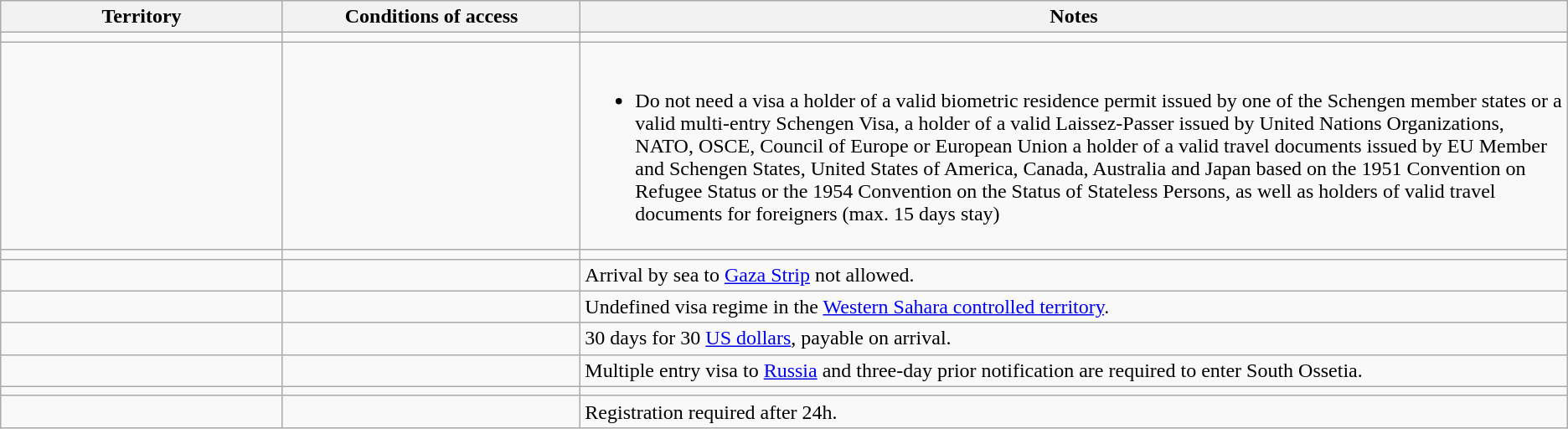<table class="wikitable" style="text-align: left; table-layout: fixed;">
<tr>
<th style="width:18%;">Territory</th>
<th style="width:19%;">Conditions of access</th>
<th>Notes</th>
</tr>
<tr>
<td></td>
<td></td>
<td></td>
</tr>
<tr>
<td></td>
<td></td>
<td><br><ul><li>Do not need a visa a holder of a valid biometric residence permit issued by one of the Schengen member states or a valid multi-entry Schengen Visa, a holder of a valid Laissez-Passer issued by United Nations Organizations, NATO, OSCE, Council of Europe or European Union a holder of a valid travel documents issued by EU Member and Schengen States, United States of America, Canada, Australia and Japan based on the 1951 Convention on Refugee Status or the 1954 Convention on the Status of Stateless Persons, as well as holders of valid travel documents for foreigners (max. 15 days stay)</li></ul></td>
</tr>
<tr>
<td></td>
<td></td>
<td></td>
</tr>
<tr>
<td></td>
<td></td>
<td>Arrival by sea to <a href='#'>Gaza Strip</a> not allowed.</td>
</tr>
<tr>
<td></td>
<td></td>
<td>Undefined visa regime in the <a href='#'>Western Sahara controlled territory</a>.</td>
</tr>
<tr>
<td></td>
<td></td>
<td>30 days for 30 <a href='#'>US dollars</a>, payable on arrival.</td>
</tr>
<tr>
<td></td>
<td></td>
<td>Multiple entry visa to <a href='#'>Russia</a> and three-day prior notification are required to enter South Ossetia.</td>
</tr>
<tr>
<td></td>
<td></td>
<td></td>
</tr>
<tr>
<td></td>
<td></td>
<td>Registration required after 24h.</td>
</tr>
</table>
